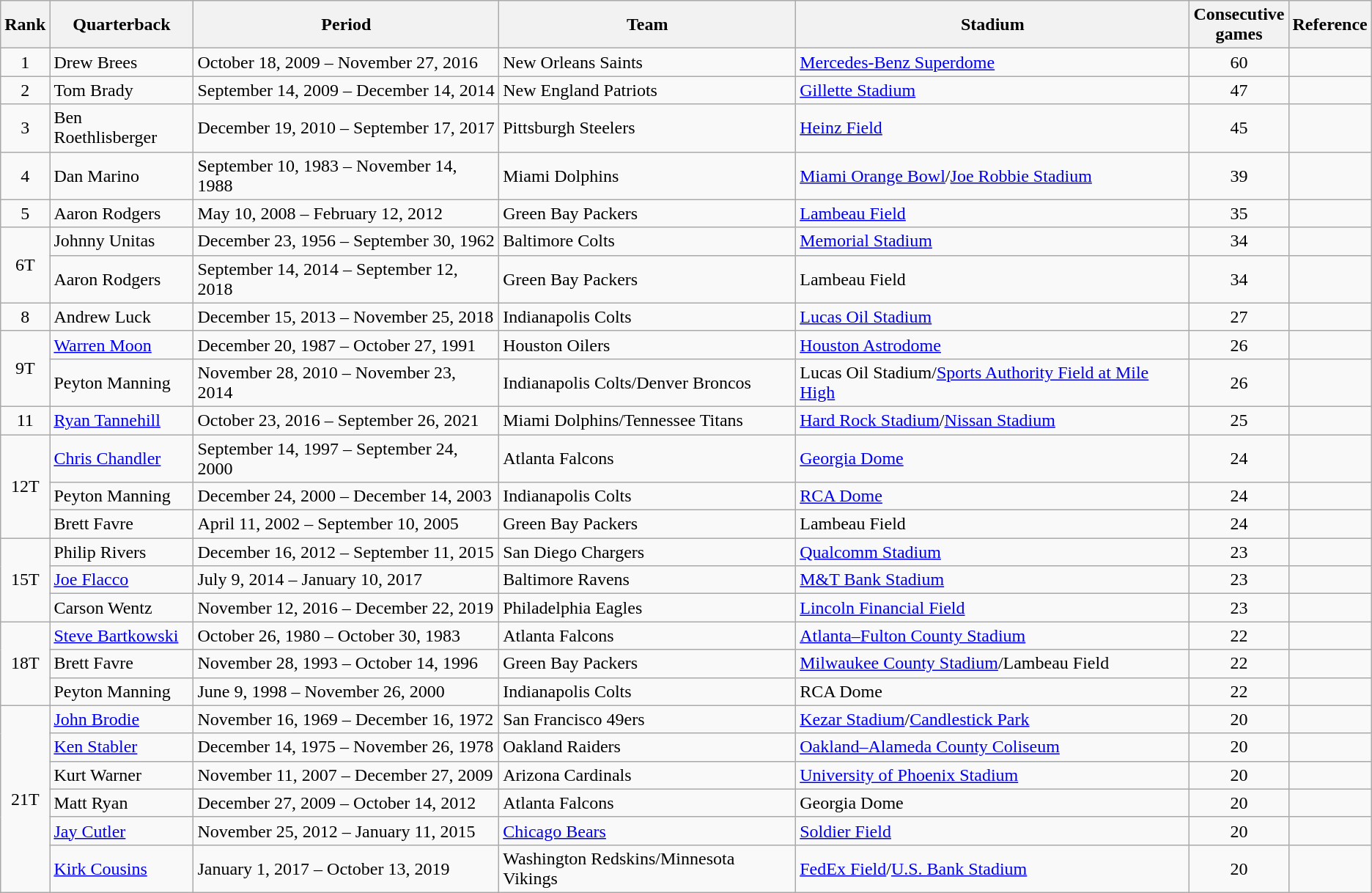<table class="wikitable">
<tr>
<th>Rank</th>
<th>Quarterback</th>
<th>Period</th>
<th>Team</th>
<th>Stadium</th>
<th>Consecutive<br>games</th>
<th>Reference</th>
</tr>
<tr>
<td style="text-align:center;">1</td>
<td>Drew Brees</td>
<td>October 18, 2009 – November 27, 2016</td>
<td>New Orleans Saints</td>
<td><a href='#'>Mercedes-Benz Superdome</a></td>
<td style="text-align:center;">60</td>
<td style="text-align:center;"></td>
</tr>
<tr>
<td style="text-align:center;">2</td>
<td>Tom Brady</td>
<td>September 14, 2009 – December 14, 2014</td>
<td>New England Patriots</td>
<td><a href='#'>Gillette Stadium</a></td>
<td style="text-align:center;">47</td>
<td style="text-align:center;"></td>
</tr>
<tr>
<td style="text-align:center;">3</td>
<td>Ben Roethlisberger</td>
<td>December 19, 2010 – September 17, 2017</td>
<td>Pittsburgh Steelers</td>
<td><a href='#'>Heinz Field</a></td>
<td style="text-align:center;">45</td>
<td style="text-align:center;"></td>
</tr>
<tr>
<td style="text-align:center;">4</td>
<td>Dan Marino</td>
<td>September 10, 1983 – November 14, 1988</td>
<td>Miami Dolphins</td>
<td><a href='#'>Miami Orange Bowl</a>/<a href='#'>Joe Robbie Stadium</a></td>
<td style="text-align:center;">39</td>
<td style="text-align:center;"></td>
</tr>
<tr>
<td style="text-align:center;">5</td>
<td>Aaron Rodgers</td>
<td>May 10, 2008 – February 12, 2012</td>
<td>Green Bay Packers</td>
<td><a href='#'>Lambeau Field</a></td>
<td style="text-align:center;">35</td>
<td style="text-align:center;"></td>
</tr>
<tr>
<td style="text-align:center;" rowspan="2">6T</td>
<td>Johnny Unitas</td>
<td>December 23, 1956 – September 30, 1962</td>
<td>Baltimore Colts</td>
<td><a href='#'>Memorial Stadium</a></td>
<td style="text-align:center;">34</td>
<td style="text-align:center;"></td>
</tr>
<tr>
<td>Aaron Rodgers</td>
<td>September 14, 2014 – September 12, 2018</td>
<td>Green Bay Packers</td>
<td>Lambeau Field</td>
<td style="text-align:center;">34</td>
<td style="text-align:center;"></td>
</tr>
<tr>
<td style="text-align:center;" rowspan="1">8</td>
<td>Andrew Luck</td>
<td>December 15, 2013 – November 25, 2018</td>
<td>Indianapolis Colts</td>
<td><a href='#'>Lucas Oil Stadium</a></td>
<td style="text-align:center;">27</td>
<td style="text-align:center;"></td>
</tr>
<tr>
<td style="text-align:center;" rowspan="2">9T</td>
<td><a href='#'>Warren Moon</a></td>
<td>December 20, 1987 – October 27, 1991</td>
<td>Houston Oilers</td>
<td><a href='#'>Houston Astrodome</a></td>
<td style="text-align:center;">26</td>
<td style="text-align:center;"></td>
</tr>
<tr>
<td>Peyton Manning</td>
<td>November 28, 2010 – November 23, 2014</td>
<td>Indianapolis Colts/Denver Broncos</td>
<td>Lucas Oil Stadium/<a href='#'>Sports Authority Field at Mile High</a></td>
<td style="text-align:center;">26</td>
<td style="text-align:center;"></td>
</tr>
<tr>
<td style="text-align:center;" rowspan="1">11</td>
<td><a href='#'>Ryan Tannehill</a></td>
<td>October 23, 2016 – September 26, 2021</td>
<td>Miami Dolphins/Tennessee Titans</td>
<td><a href='#'>Hard Rock Stadium</a>/<a href='#'>Nissan Stadium</a></td>
<td style="text-align:center;">25</td>
<td style="text-align:center;"></td>
</tr>
<tr>
<td style="text-align:center;" rowspan="3">12T</td>
<td><a href='#'>Chris Chandler</a></td>
<td>September 14, 1997 – September 24, 2000</td>
<td>Atlanta Falcons</td>
<td><a href='#'>Georgia Dome</a></td>
<td style="text-align:center;">24</td>
<td style="text-align:center;"></td>
</tr>
<tr>
<td>Peyton Manning</td>
<td>December 24, 2000 – December 14, 2003</td>
<td>Indianapolis Colts</td>
<td><a href='#'>RCA Dome</a></td>
<td style="text-align:center;">24</td>
<td style="text-align:center;"></td>
</tr>
<tr>
<td>Brett Favre</td>
<td>April 11, 2002 – September 10, 2005</td>
<td>Green Bay Packers</td>
<td>Lambeau Field</td>
<td style="text-align:center;">24</td>
<td style="text-align:center;"></td>
</tr>
<tr>
<td style="text-align:center;" rowspan="3">15T</td>
<td>Philip Rivers</td>
<td>December 16, 2012 – September 11, 2015</td>
<td>San Diego Chargers</td>
<td><a href='#'>Qualcomm Stadium</a></td>
<td style="text-align:center;">23</td>
<td style="text-align:center;"></td>
</tr>
<tr>
<td><a href='#'>Joe Flacco</a></td>
<td>July 9, 2014 – January 10, 2017</td>
<td>Baltimore Ravens</td>
<td><a href='#'>M&T Bank Stadium</a></td>
<td style="text-align:center;">23</td>
<td style="text-align:center;"></td>
</tr>
<tr>
<td>Carson Wentz</td>
<td>November 12, 2016 – December 22, 2019</td>
<td>Philadelphia Eagles</td>
<td><a href='#'>Lincoln Financial Field</a></td>
<td style="text-align:center;">23</td>
<td style="text-align:center;"></td>
</tr>
<tr>
<td style="text-align:center;" rowspan="3">18T</td>
<td><a href='#'>Steve Bartkowski</a></td>
<td>October 26, 1980 – October 30, 1983</td>
<td>Atlanta Falcons</td>
<td><a href='#'>Atlanta–Fulton County Stadium</a></td>
<td style="text-align:center;">22</td>
<td style="text-align:center;"></td>
</tr>
<tr>
<td>Brett Favre</td>
<td>November 28, 1993 – October 14, 1996</td>
<td>Green Bay Packers</td>
<td><a href='#'>Milwaukee County Stadium</a>/Lambeau Field</td>
<td style="text-align:center;">22</td>
<td style="text-align:center;"></td>
</tr>
<tr>
<td>Peyton Manning</td>
<td>June 9, 1998 – November 26, 2000</td>
<td>Indianapolis Colts</td>
<td>RCA Dome</td>
<td style="text-align:center;">22</td>
<td style="text-align:center;"></td>
</tr>
<tr>
<td style="text-align:center;" rowspan="6">21T</td>
<td><a href='#'>John Brodie</a></td>
<td>November 16, 1969 – December 16, 1972</td>
<td>San Francisco 49ers</td>
<td><a href='#'>Kezar Stadium</a>/<a href='#'>Candlestick Park</a></td>
<td style="text-align:center;">20</td>
<td style="text-align:center;"></td>
</tr>
<tr>
<td><a href='#'>Ken Stabler</a></td>
<td>December 14, 1975 – November 26, 1978</td>
<td>Oakland Raiders</td>
<td><a href='#'>Oakland–Alameda County Coliseum</a></td>
<td style="text-align:center;">20</td>
<td style="text-align:center;"></td>
</tr>
<tr>
<td>Kurt Warner</td>
<td>November 11, 2007 – December 27, 2009</td>
<td>Arizona Cardinals</td>
<td><a href='#'>University of Phoenix Stadium</a></td>
<td style="text-align:center;">20</td>
<td style="text-align:center;"></td>
</tr>
<tr>
<td>Matt Ryan</td>
<td>December 27, 2009 – October 14, 2012</td>
<td>Atlanta Falcons</td>
<td>Georgia Dome</td>
<td style="text-align:center;">20</td>
<td style="text-align:center;"></td>
</tr>
<tr>
<td><a href='#'>Jay Cutler</a></td>
<td>November 25, 2012 – January 11, 2015</td>
<td><a href='#'>Chicago Bears</a></td>
<td><a href='#'>Soldier Field</a></td>
<td style="text-align:center;">20</td>
<td style="text-align:center;"></td>
</tr>
<tr>
<td><a href='#'>Kirk Cousins</a></td>
<td>January 1, 2017 – October 13, 2019</td>
<td>Washington Redskins/Minnesota Vikings</td>
<td><a href='#'>FedEx Field</a>/<a href='#'>U.S. Bank Stadium</a></td>
<td style="text-align:center;">20</td>
<td style="text-align:center;"></td>
</tr>
</table>
